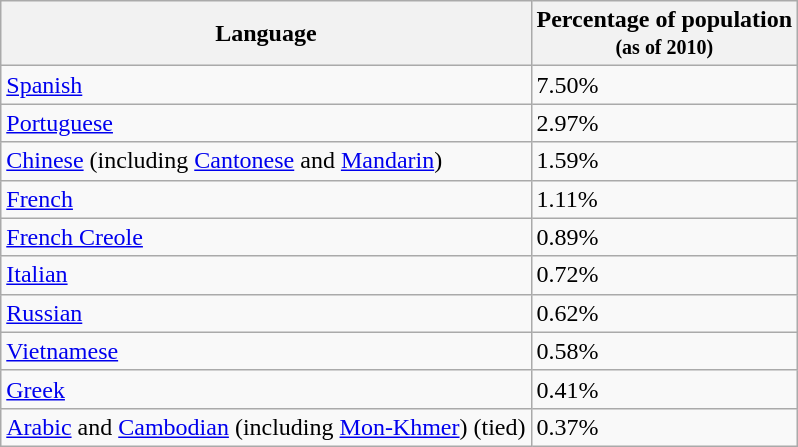<table class="wikitable sortable" style="margin-left:1em; float:center">
<tr>
<th>Language</th>
<th>Percentage of population<br><small>(as of 2010)</small></th>
</tr>
<tr German 20%>
<td><a href='#'>Spanish</a></td>
<td>7.50%</td>
</tr>
<tr>
<td><a href='#'>Portuguese</a></td>
<td>2.97%</td>
</tr>
<tr>
<td><a href='#'>Chinese</a> (including <a href='#'>Cantonese</a> and <a href='#'>Mandarin</a>)</td>
<td>1.59%</td>
</tr>
<tr>
<td><a href='#'>French</a></td>
<td>1.11%</td>
</tr>
<tr>
<td><a href='#'>French Creole</a></td>
<td>0.89%</td>
</tr>
<tr>
<td><a href='#'>Italian</a></td>
<td>0.72%</td>
</tr>
<tr>
<td><a href='#'>Russian</a></td>
<td>0.62%</td>
</tr>
<tr>
<td><a href='#'>Vietnamese</a></td>
<td>0.58%</td>
</tr>
<tr>
<td><a href='#'>Greek</a></td>
<td>0.41%</td>
</tr>
<tr>
<td><a href='#'>Arabic</a> and <a href='#'>Cambodian</a> (including <a href='#'>Mon-Khmer</a>) (tied)</td>
<td>0.37%</td>
</tr>
</table>
